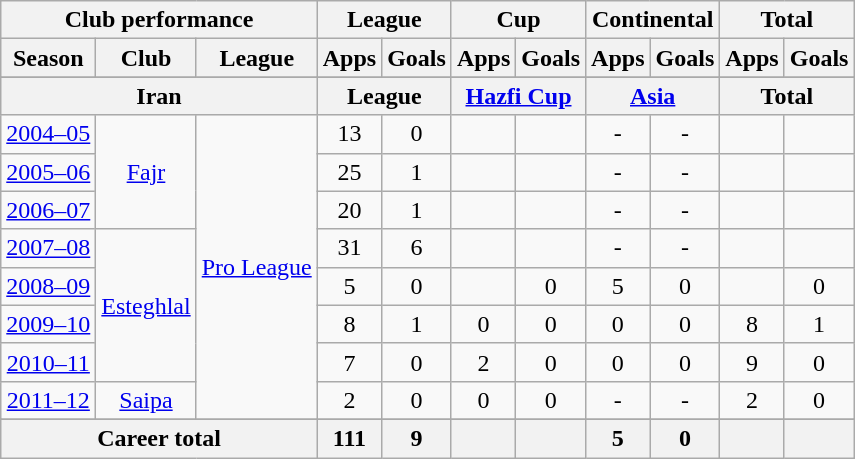<table class="wikitable" style="text-align:center">
<tr>
<th colspan=3>Club performance</th>
<th colspan=2>League</th>
<th colspan=2>Cup</th>
<th colspan=2>Continental</th>
<th colspan=2>Total</th>
</tr>
<tr>
<th>Season</th>
<th>Club</th>
<th>League</th>
<th>Apps</th>
<th>Goals</th>
<th>Apps</th>
<th>Goals</th>
<th>Apps</th>
<th>Goals</th>
<th>Apps</th>
<th>Goals</th>
</tr>
<tr>
</tr>
<tr>
<th colspan=3>Iran</th>
<th colspan=2>League</th>
<th colspan=2><a href='#'>Hazfi Cup</a></th>
<th colspan=2><a href='#'>Asia</a></th>
<th colspan=2>Total</th>
</tr>
<tr>
<td><a href='#'>2004–05</a></td>
<td rowspan="3"><a href='#'>Fajr</a></td>
<td rowspan="8"><a href='#'>Pro League</a></td>
<td>13</td>
<td>0</td>
<td></td>
<td></td>
<td>-</td>
<td>-</td>
<td></td>
<td></td>
</tr>
<tr>
<td><a href='#'>2005–06</a></td>
<td>25</td>
<td>1</td>
<td></td>
<td></td>
<td>-</td>
<td>-</td>
<td></td>
<td></td>
</tr>
<tr>
<td><a href='#'>2006–07</a></td>
<td>20</td>
<td>1</td>
<td></td>
<td></td>
<td>-</td>
<td>-</td>
<td></td>
<td></td>
</tr>
<tr>
<td><a href='#'>2007–08</a></td>
<td rowspan="4"><a href='#'>Esteghlal</a></td>
<td>31</td>
<td>6</td>
<td></td>
<td></td>
<td>-</td>
<td>-</td>
<td></td>
<td></td>
</tr>
<tr>
<td><a href='#'>2008–09</a></td>
<td>5</td>
<td>0</td>
<td></td>
<td>0</td>
<td>5</td>
<td>0</td>
<td></td>
<td>0</td>
</tr>
<tr>
<td><a href='#'>2009–10</a></td>
<td>8</td>
<td>1</td>
<td>0</td>
<td>0</td>
<td>0</td>
<td>0</td>
<td>8</td>
<td>1</td>
</tr>
<tr>
<td><a href='#'>2010–11</a></td>
<td>7</td>
<td>0</td>
<td>2</td>
<td>0</td>
<td>0</td>
<td>0</td>
<td>9</td>
<td>0</td>
</tr>
<tr>
<td><a href='#'>2011–12</a></td>
<td rowspan="1"><a href='#'>Saipa</a></td>
<td>2</td>
<td>0</td>
<td>0</td>
<td>0</td>
<td>-</td>
<td>-</td>
<td>2</td>
<td>0</td>
</tr>
<tr>
</tr>
<tr>
<th colspan=3>Career total</th>
<th>111</th>
<th>9</th>
<th></th>
<th></th>
<th>5</th>
<th>0</th>
<th></th>
<th></th>
</tr>
</table>
